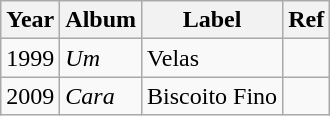<table class="wikitable">
<tr>
<th>Year</th>
<th>Album</th>
<th>Label</th>
<th>Ref</th>
</tr>
<tr>
<td>1999</td>
<td><em>Um</em></td>
<td>Velas</td>
<td></td>
</tr>
<tr>
<td>2009</td>
<td><em>Cara</em></td>
<td>Biscoito Fino</td>
<td></td>
</tr>
</table>
